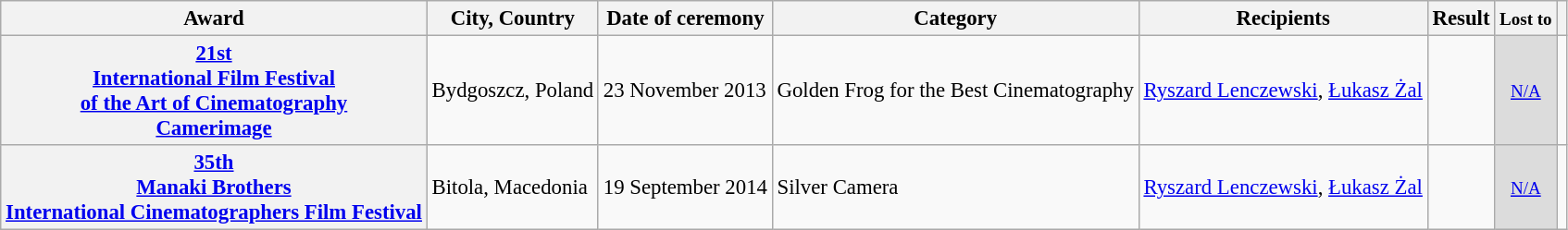<table class="wikitable plainrowheaders sortable" style="font-size: 95%;">
<tr>
<th scope="col">Award</th>
<th scope="col">City, Country</th>
<th scope="col">Date of ceremony</th>
<th scope="col">Category</th>
<th scope="col">Recipients</th>
<th scope="col">Result</th>
<th scope="col"><small>Lost to</small></th>
<th scope="col" class="unsortable"></th>
</tr>
<tr>
<th scope="row"><a href='#'>21st <br>International Film Festival <br>of the Art of Cinematography <br>Camerimage</a></th>
<td scope="row">Bydgoszcz, Poland</td>
<td scope="row">23 November 2013</td>
<td>Golden Frog for the Best Cinematography</td>
<td><a href='#'>Ryszard Lenczewski</a>, <a href='#'>Łukasz Żal</a></td>
<td></td>
<td style="background:#dcdcdc; text-align:center;"><small><a href='#'>N/A</a></small></td>
<td style="text-align:center;"></td>
</tr>
<tr>
<th scope="row"><a href='#'>35th <br>Manaki Brothers <br>International Cinematographers Film Festival</a></th>
<td scope="row">Bitola, Macedonia</td>
<td scope="row">19 September 2014</td>
<td>Silver Camera</td>
<td><a href='#'>Ryszard Lenczewski</a>, <a href='#'>Łukasz Żal</a></td>
<td></td>
<td style="background:#dcdcdc; text-align:center;"><small><a href='#'>N/A</a></small></td>
<td style="text-align:center;"></td>
</tr>
</table>
